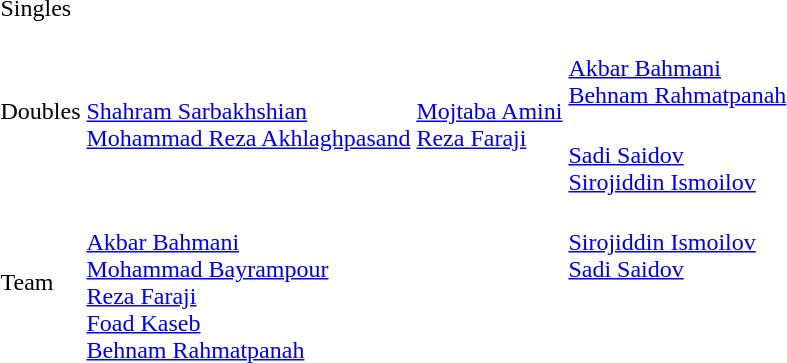<table>
<tr>
<td rowspan=2>Singles</td>
<td rowspan=2></td>
<td rowspan=2></td>
<td></td>
</tr>
<tr>
<td></td>
</tr>
<tr>
<td rowspan=2>Doubles</td>
<td rowspan=2><br><a href='#'>Shahram Sarbakhshian</a><br><a href='#'>Mohammad Reza Akhlaghpasand</a></td>
<td rowspan=2><br><a href='#'>Mojtaba Amini</a><br><a href='#'>Reza Faraji</a></td>
<td><br><a href='#'>Akbar Bahmani</a><br><a href='#'>Behnam Rahmatpanah</a></td>
</tr>
<tr>
<td><br><a href='#'>Sadi Saidov</a><br><a href='#'>Sirojiddin Ismoilov</a></td>
</tr>
<tr>
<td>Team</td>
<td><br><a href='#'>Akbar Bahmani</a><br><a href='#'>Mohammad Bayrampour</a><br><a href='#'>Reza Faraji</a><br><a href='#'>Foad Kaseb</a><br><a href='#'>Behnam Rahmatpanah</a></td>
<td valign=top></td>
<td valign=top><br><a href='#'>Sirojiddin Ismoilov</a><br><a href='#'>Sadi Saidov</a></td>
</tr>
</table>
